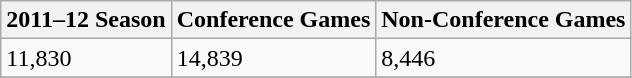<table class="wikitable">
<tr>
<th>2011–12 Season</th>
<th>Conference Games</th>
<th>Non-Conference Games</th>
</tr>
<tr>
<td>11,830</td>
<td>14,839</td>
<td>8,446</td>
</tr>
<tr>
</tr>
</table>
